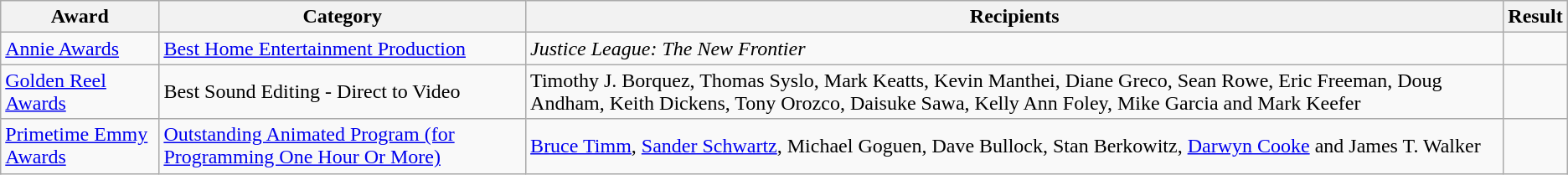<table class="wikitable">
<tr>
<th>Award</th>
<th>Category</th>
<th>Recipients</th>
<th>Result</th>
</tr>
<tr>
<td><a href='#'>Annie Awards</a></td>
<td><a href='#'>Best Home Entertainment Production</a></td>
<td><em>Justice League: The New Frontier</em></td>
<td></td>
</tr>
<tr>
<td><a href='#'>Golden Reel Awards</a></td>
<td>Best Sound Editing - Direct to Video</td>
<td>Timothy J. Borquez, Thomas Syslo, Mark Keatts, Kevin Manthei, Diane Greco, Sean Rowe, Eric Freeman, Doug Andham, Keith Dickens, Tony Orozco, Daisuke Sawa, Kelly Ann Foley, Mike Garcia and Mark Keefer</td>
<td></td>
</tr>
<tr>
<td><a href='#'>Primetime Emmy Awards</a></td>
<td><a href='#'>Outstanding Animated Program (for Programming One Hour Or More)</a></td>
<td><a href='#'>Bruce Timm</a>, <a href='#'>Sander Schwartz</a>, Michael Goguen, Dave Bullock, Stan Berkowitz, <a href='#'>Darwyn Cooke</a> and James T. Walker</td>
<td></td>
</tr>
</table>
